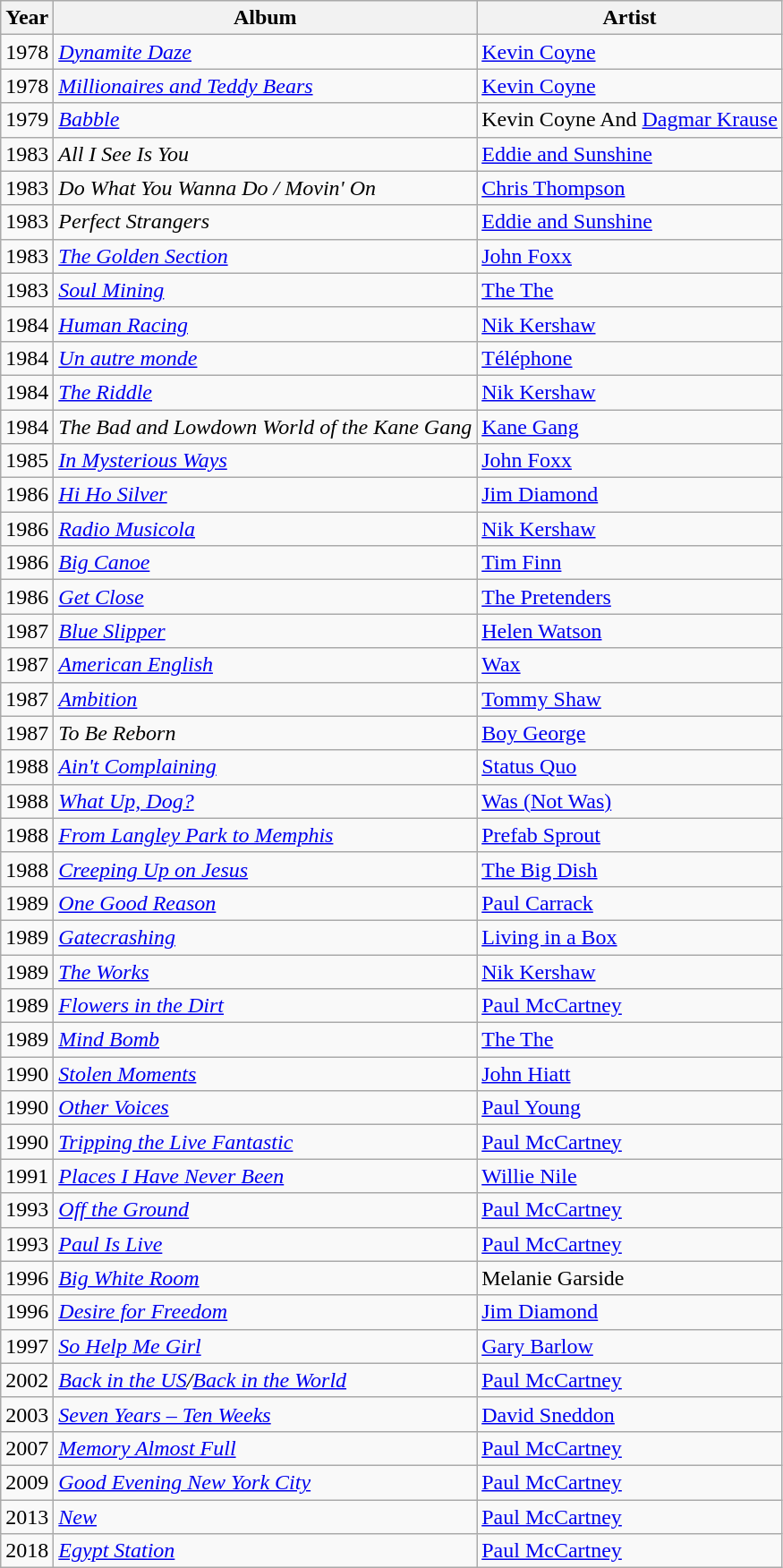<table class="wikitable sortable">
<tr>
<th>Year</th>
<th>Album</th>
<th>Artist</th>
</tr>
<tr>
<td>1978</td>
<td><em><a href='#'>Dynamite Daze</a></em></td>
<td><a href='#'>Kevin Coyne</a></td>
</tr>
<tr>
<td>1978</td>
<td><em><a href='#'>Millionaires and Teddy Bears</a></em></td>
<td><a href='#'>Kevin Coyne</a></td>
</tr>
<tr>
<td>1979</td>
<td><a href='#'><em>Babble</em></a></td>
<td>Kevin Coyne And <a href='#'>Dagmar Krause</a></td>
</tr>
<tr>
<td>1983</td>
<td><em>All I See Is You</em></td>
<td><a href='#'>Eddie and Sunshine</a></td>
</tr>
<tr>
<td>1983</td>
<td><em>Do What You Wanna Do / Movin' On</em></td>
<td><a href='#'>Chris Thompson</a></td>
</tr>
<tr>
<td>1983</td>
<td><em>Perfect Strangers</em></td>
<td><a href='#'>Eddie and Sunshine</a></td>
</tr>
<tr>
<td>1983</td>
<td><em><a href='#'>The Golden Section</a></em></td>
<td><a href='#'>John Foxx</a></td>
</tr>
<tr>
<td>1983</td>
<td><em><a href='#'>Soul Mining</a></em></td>
<td><a href='#'>The The</a></td>
</tr>
<tr>
<td>1984</td>
<td><em><a href='#'>Human Racing</a></em></td>
<td><a href='#'>Nik Kershaw</a></td>
</tr>
<tr>
<td>1984</td>
<td><em><a href='#'>Un autre monde</a></em></td>
<td><a href='#'>Téléphone</a></td>
</tr>
<tr>
<td>1984</td>
<td><a href='#'><em>The Riddle</em></a></td>
<td><a href='#'>Nik Kershaw</a></td>
</tr>
<tr>
<td>1984</td>
<td><em>The Bad and Lowdown World of the Kane Gang</em></td>
<td><a href='#'>Kane Gang</a></td>
</tr>
<tr>
<td>1985</td>
<td><em><a href='#'>In Mysterious Ways</a></em></td>
<td><a href='#'>John Foxx</a></td>
</tr>
<tr>
<td>1986</td>
<td><em><a href='#'>Hi Ho Silver</a></em></td>
<td><a href='#'>Jim Diamond</a></td>
</tr>
<tr>
<td>1986</td>
<td><em><a href='#'>Radio Musicola</a></em></td>
<td><a href='#'>Nik Kershaw</a></td>
</tr>
<tr>
<td>1986</td>
<td><em><a href='#'>Big Canoe</a></em></td>
<td><a href='#'>Tim Finn</a></td>
</tr>
<tr>
<td>1986</td>
<td><em><a href='#'>Get Close</a></em></td>
<td><a href='#'>The Pretenders</a></td>
</tr>
<tr>
<td>1987</td>
<td><em><a href='#'>Blue Slipper</a></em></td>
<td><a href='#'>Helen Watson</a></td>
</tr>
<tr>
<td>1987</td>
<td><a href='#'><em>American English</em></a></td>
<td><a href='#'>Wax</a></td>
</tr>
<tr>
<td>1987</td>
<td><a href='#'><em>Ambition</em></a></td>
<td><a href='#'>Tommy Shaw</a></td>
</tr>
<tr>
<td>1987</td>
<td><em>To Be Reborn</em></td>
<td><a href='#'>Boy George</a></td>
</tr>
<tr>
<td>1988</td>
<td><em><a href='#'>Ain't Complaining</a></em></td>
<td><a href='#'>Status Quo</a></td>
</tr>
<tr>
<td>1988</td>
<td><em><a href='#'>What Up, Dog?</a></em></td>
<td><a href='#'>Was (Not Was)</a></td>
</tr>
<tr>
<td>1988</td>
<td><em><a href='#'>From Langley Park to Memphis</a></em></td>
<td><a href='#'>Prefab Sprout</a></td>
</tr>
<tr>
<td>1988</td>
<td><em><a href='#'>Creeping Up on Jesus</a></em></td>
<td><a href='#'>The Big Dish</a></td>
</tr>
<tr>
<td>1989</td>
<td><a href='#'><em>One Good Reason</em></a></td>
<td><a href='#'>Paul Carrack</a></td>
</tr>
<tr>
<td>1989</td>
<td><em><a href='#'>Gatecrashing</a></em></td>
<td><a href='#'>Living in a Box</a></td>
</tr>
<tr>
<td>1989</td>
<td><a href='#'><em>The Works</em></a></td>
<td><a href='#'>Nik Kershaw</a></td>
</tr>
<tr>
<td>1989</td>
<td><em><a href='#'>Flowers in the Dirt</a></em></td>
<td><a href='#'>Paul McCartney</a></td>
</tr>
<tr>
<td>1989</td>
<td><em><a href='#'>Mind Bomb</a></em></td>
<td><a href='#'>The The</a></td>
</tr>
<tr>
<td>1990</td>
<td><em><a href='#'>Stolen Moments</a></em></td>
<td><a href='#'>John Hiatt</a></td>
</tr>
<tr>
<td>1990</td>
<td><a href='#'><em>Other Voices</em></a></td>
<td><a href='#'>Paul Young</a></td>
</tr>
<tr>
<td>1990</td>
<td><em><a href='#'>Tripping the Live Fantastic</a></em></td>
<td><a href='#'>Paul McCartney</a></td>
</tr>
<tr>
<td>1991</td>
<td><em><a href='#'>Places I Have Never Been</a></em></td>
<td><a href='#'>Willie Nile</a></td>
</tr>
<tr>
<td>1993</td>
<td><em><a href='#'>Off the Ground</a></em></td>
<td><a href='#'>Paul McCartney</a></td>
</tr>
<tr>
<td>1993</td>
<td><em><a href='#'>Paul Is Live</a></em></td>
<td><a href='#'>Paul McCartney</a></td>
</tr>
<tr>
<td>1996</td>
<td><em><a href='#'>Big White Room</a></em></td>
<td>Melanie Garside</td>
</tr>
<tr>
<td>1996</td>
<td><em><a href='#'>Desire for Freedom</a></em></td>
<td><a href='#'>Jim Diamond</a></td>
</tr>
<tr>
<td>1997</td>
<td><em><a href='#'>So Help Me Girl</a></em></td>
<td><a href='#'>Gary Barlow</a></td>
</tr>
<tr>
<td>2002</td>
<td><em><a href='#'>Back in the US</a>/<a href='#'>Back in the World</a></em></td>
<td><a href='#'>Paul McCartney</a></td>
</tr>
<tr>
<td>2003</td>
<td><em><a href='#'>Seven Years – Ten Weeks</a></em></td>
<td><a href='#'>David Sneddon</a></td>
</tr>
<tr>
<td>2007</td>
<td><em><a href='#'>Memory Almost Full</a></em></td>
<td><a href='#'>Paul McCartney</a></td>
</tr>
<tr>
<td>2009</td>
<td><em><a href='#'>Good Evening New York City</a></em></td>
<td><a href='#'>Paul McCartney</a></td>
</tr>
<tr>
<td>2013</td>
<td><a href='#'><em>New</em></a></td>
<td><a href='#'>Paul McCartney</a></td>
</tr>
<tr>
<td>2018</td>
<td><em><a href='#'>Egypt Station</a></em></td>
<td><a href='#'>Paul McCartney</a></td>
</tr>
</table>
